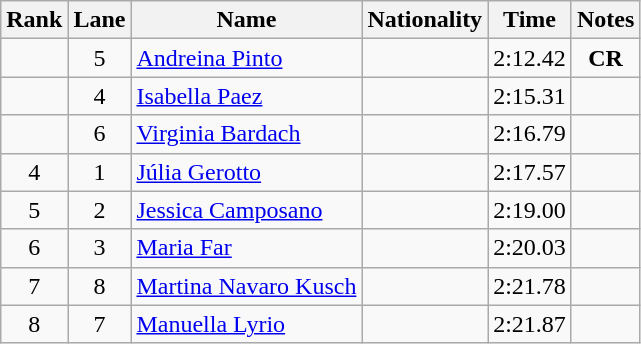<table class="wikitable sortable" style="text-align:center">
<tr>
<th>Rank</th>
<th>Lane</th>
<th>Name</th>
<th>Nationality</th>
<th>Time</th>
<th>Notes</th>
</tr>
<tr>
<td></td>
<td>5</td>
<td align=left><a href='#'>Andreina Pinto</a></td>
<td align=left></td>
<td>2:12.42</td>
<td><strong>CR</strong></td>
</tr>
<tr>
<td></td>
<td>4</td>
<td align=left><a href='#'>Isabella Paez</a></td>
<td align=left></td>
<td>2:15.31</td>
<td></td>
</tr>
<tr>
<td></td>
<td>6</td>
<td align=left><a href='#'>Virginia Bardach</a></td>
<td align=left></td>
<td>2:16.79</td>
<td></td>
</tr>
<tr>
<td>4</td>
<td>1</td>
<td align=left><a href='#'>Júlia Gerotto</a></td>
<td align=left></td>
<td>2:17.57</td>
<td></td>
</tr>
<tr>
<td>5</td>
<td>2</td>
<td align=left><a href='#'>Jessica Camposano</a></td>
<td align=left></td>
<td>2:19.00</td>
<td></td>
</tr>
<tr>
<td>6</td>
<td>3</td>
<td align=left><a href='#'>Maria Far</a></td>
<td align=left></td>
<td>2:20.03</td>
<td></td>
</tr>
<tr>
<td>7</td>
<td>8</td>
<td align=left><a href='#'>Martina Navaro Kusch</a></td>
<td align=left></td>
<td>2:21.78</td>
<td></td>
</tr>
<tr>
<td>8</td>
<td>7</td>
<td align=left><a href='#'>Manuella Lyrio</a></td>
<td align=left></td>
<td>2:21.87</td>
<td></td>
</tr>
</table>
